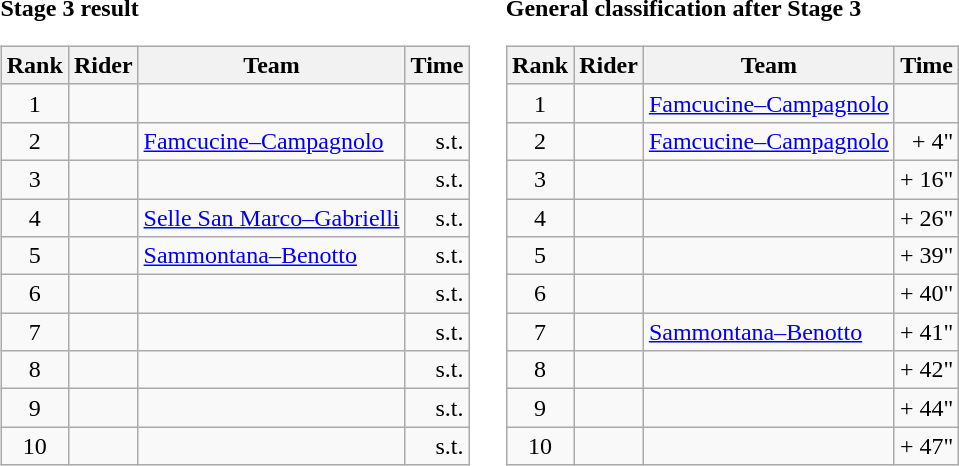<table>
<tr>
<td><strong>Stage 3 result</strong><br><table class="wikitable">
<tr>
<th scope="col">Rank</th>
<th scope="col">Rider</th>
<th scope="col">Team</th>
<th scope="col">Time</th>
</tr>
<tr>
<td style="text-align:center;">1</td>
<td></td>
<td></td>
<td style="text-align:right;"></td>
</tr>
<tr>
<td style="text-align:center;">2</td>
<td></td>
<td><a href='#'>Famcucine–Campagnolo</a></td>
<td style="text-align:right;">s.t.</td>
</tr>
<tr>
<td style="text-align:center;">3</td>
<td></td>
<td></td>
<td style="text-align:right;">s.t.</td>
</tr>
<tr>
<td style="text-align:center;">4</td>
<td></td>
<td><a href='#'>Selle San Marco–Gabrielli</a></td>
<td style="text-align:right;">s.t.</td>
</tr>
<tr>
<td style="text-align:center;">5</td>
<td></td>
<td><a href='#'>Sammontana–Benotto</a></td>
<td style="text-align:right;">s.t.</td>
</tr>
<tr>
<td style="text-align:center;">6</td>
<td></td>
<td></td>
<td style="text-align:right;">s.t.</td>
</tr>
<tr>
<td style="text-align:center;">7</td>
<td></td>
<td></td>
<td style="text-align:right;">s.t.</td>
</tr>
<tr>
<td style="text-align:center;">8</td>
<td></td>
<td></td>
<td style="text-align:right;">s.t.</td>
</tr>
<tr>
<td style="text-align:center;">9</td>
<td></td>
<td></td>
<td style="text-align:right;">s.t.</td>
</tr>
<tr>
<td style="text-align:center;">10</td>
<td></td>
<td></td>
<td style="text-align:right;">s.t.</td>
</tr>
</table>
</td>
<td></td>
<td><strong>General classification after Stage 3</strong><br><table class="wikitable">
<tr>
<th scope="col">Rank</th>
<th scope="col">Rider</th>
<th scope="col">Team</th>
<th scope="col">Time</th>
</tr>
<tr>
<td style="text-align:center;">1</td>
<td></td>
<td><a href='#'>Famcucine–Campagnolo</a></td>
<td style="text-align:right;"></td>
</tr>
<tr>
<td style="text-align:center;">2</td>
<td></td>
<td><a href='#'>Famcucine–Campagnolo</a></td>
<td style="text-align:right;">+ 4"</td>
</tr>
<tr>
<td style="text-align:center;">3</td>
<td></td>
<td></td>
<td style="text-align:right;">+ 16"</td>
</tr>
<tr>
<td style="text-align:center;">4</td>
<td></td>
<td></td>
<td style="text-align:right;">+ 26"</td>
</tr>
<tr>
<td style="text-align:center;">5</td>
<td></td>
<td></td>
<td style="text-align:right;">+ 39"</td>
</tr>
<tr>
<td style="text-align:center;">6</td>
<td></td>
<td></td>
<td style="text-align:right;">+ 40"</td>
</tr>
<tr>
<td style="text-align:center;">7</td>
<td></td>
<td><a href='#'>Sammontana–Benotto</a></td>
<td style="text-align:right;">+ 41"</td>
</tr>
<tr>
<td style="text-align:center;">8</td>
<td></td>
<td></td>
<td style="text-align:right;">+ 42"</td>
</tr>
<tr>
<td style="text-align:center;">9</td>
<td></td>
<td></td>
<td style="text-align:right;">+ 44"</td>
</tr>
<tr>
<td style="text-align:center;">10</td>
<td></td>
<td></td>
<td style="text-align:right;">+ 47"</td>
</tr>
</table>
</td>
</tr>
</table>
